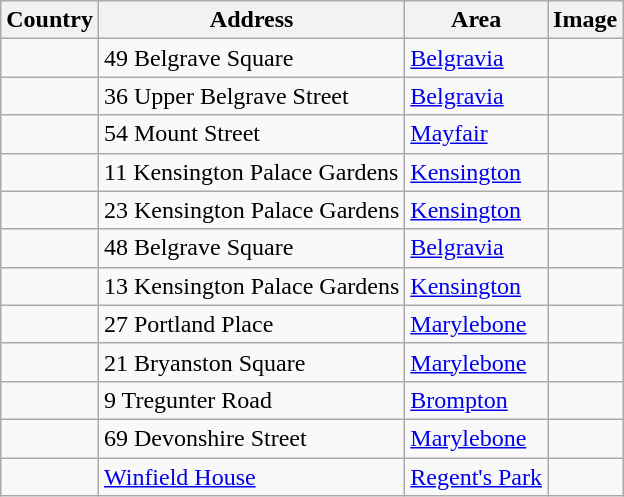<table class="wikitable sortable">
<tr valign="middle">
<th>Country</th>
<th>Address</th>
<th>Area</th>
<th>Image</th>
</tr>
<tr>
<td></td>
<td>49 Belgrave Square</td>
<td><a href='#'>Belgravia</a></td>
<td></td>
</tr>
<tr>
<td></td>
<td>36 Upper Belgrave Street</td>
<td><a href='#'>Belgravia</a></td>
<td></td>
</tr>
<tr>
<td></td>
<td>54 Mount Street</td>
<td><a href='#'>Mayfair</a></td>
<td></td>
</tr>
<tr>
<td></td>
<td>11 Kensington Palace Gardens</td>
<td><a href='#'>Kensington</a></td>
<td></td>
</tr>
<tr>
<td></td>
<td>23 Kensington Palace Gardens</td>
<td><a href='#'>Kensington</a></td>
<td></td>
</tr>
<tr>
<td></td>
<td>48 Belgrave Square</td>
<td><a href='#'>Belgravia</a></td>
<td></td>
</tr>
<tr>
<td></td>
<td>13 Kensington Palace Gardens</td>
<td><a href='#'>Kensington</a></td>
<td></td>
</tr>
<tr>
<td></td>
<td>27 Portland Place</td>
<td><a href='#'>Marylebone</a></td>
<td></td>
</tr>
<tr>
<td></td>
<td>21 Bryanston Square</td>
<td><a href='#'>Marylebone</a></td>
<td></td>
</tr>
<tr>
<td></td>
<td>9 Tregunter Road</td>
<td><a href='#'>Brompton</a></td>
<td></td>
</tr>
<tr>
<td></td>
<td>69 Devonshire Street</td>
<td><a href='#'>Marylebone</a></td>
<td></td>
</tr>
<tr>
<td></td>
<td><a href='#'>Winfield House</a></td>
<td><a href='#'>Regent's Park</a></td>
<td></td>
</tr>
</table>
